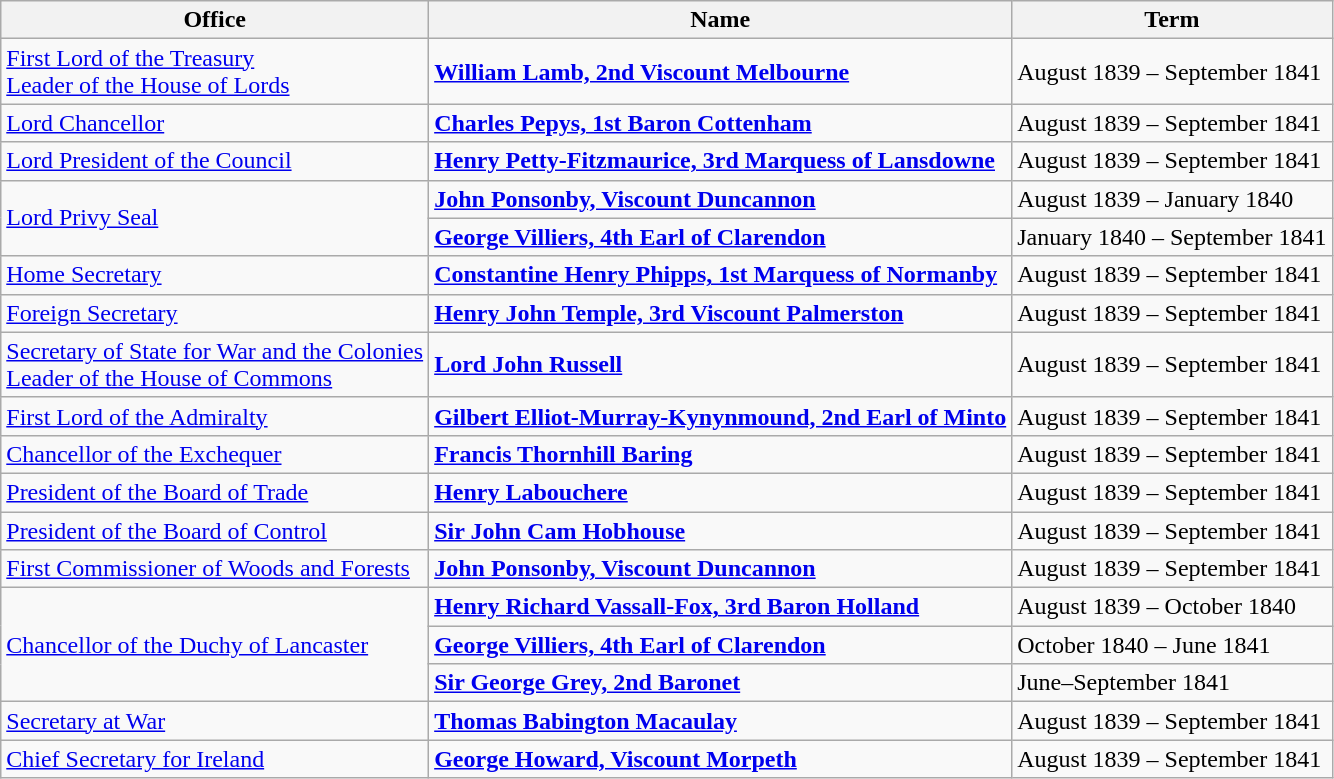<table class=wikitable>
<tr>
<th>Office</th>
<th>Name</th>
<th>Term</th>
</tr>
<tr>
<td align="left"><a href='#'>First Lord of the Treasury</a><br><a href='#'>Leader of the House of Lords</a></td>
<td align="left"><strong><a href='#'>William Lamb, 2nd Viscount Melbourne</a></strong></td>
<td align="left">August 1839 – September 1841</td>
</tr>
<tr>
<td><a href='#'>Lord Chancellor</a></td>
<td><strong><a href='#'>Charles Pepys, 1st Baron Cottenham</a></strong></td>
<td>August 1839 – September 1841</td>
</tr>
<tr>
<td align="left"><a href='#'>Lord President of the Council</a></td>
<td align="left"><strong><a href='#'>Henry Petty-Fitzmaurice, 3rd Marquess of Lansdowne</a></strong></td>
<td align="left">August 1839 – September 1841</td>
</tr>
<tr>
<td rowspan=2><a href='#'>Lord Privy Seal</a></td>
<td><strong><a href='#'> John Ponsonby, Viscount Duncannon</a></strong></td>
<td>August 1839 – January 1840</td>
</tr>
<tr>
<td><strong><a href='#'>George Villiers, 4th Earl of Clarendon</a></strong></td>
<td>January 1840 – September 1841</td>
</tr>
<tr>
<td><a href='#'>Home Secretary</a></td>
<td><strong><a href='#'>Constantine Henry Phipps, 1st Marquess of Normanby</a></strong></td>
<td>August 1839 – September 1841</td>
</tr>
<tr>
<td><a href='#'>Foreign Secretary</a></td>
<td><strong><a href='#'>Henry John Temple, 3rd Viscount Palmerston</a></strong></td>
<td>August 1839 – September 1841</td>
</tr>
<tr>
<td><a href='#'>Secretary of State for War and the Colonies</a><br><a href='#'>Leader of the House of Commons</a></td>
<td><strong><a href='#'>Lord John Russell</a></strong></td>
<td>August 1839 – September 1841</td>
</tr>
<tr>
<td><a href='#'>First Lord of the Admiralty</a></td>
<td><strong><a href='#'>Gilbert Elliot-Murray-Kynynmound, 2nd Earl of Minto</a></strong></td>
<td>August 1839 – September 1841</td>
</tr>
<tr>
<td><a href='#'>Chancellor of the Exchequer</a></td>
<td><strong><a href='#'>Francis Thornhill Baring</a></strong></td>
<td>August 1839 – September 1841</td>
</tr>
<tr>
<td><a href='#'>President of the Board of Trade</a></td>
<td><strong><a href='#'>Henry Labouchere</a></strong></td>
<td>August 1839 – September 1841</td>
</tr>
<tr>
<td><a href='#'>President of the Board of Control</a></td>
<td><strong><a href='#'>Sir John Cam Hobhouse</a></strong></td>
<td>August 1839 – September 1841</td>
</tr>
<tr>
<td><a href='#'>First Commissioner of Woods and Forests</a></td>
<td><strong><a href='#'>John Ponsonby, Viscount Duncannon</a></strong></td>
<td>August 1839 – September 1841</td>
</tr>
<tr>
<td rowspan=3><a href='#'>Chancellor of the Duchy of Lancaster</a></td>
<td><strong><a href='#'>Henry Richard Vassall-Fox, 3rd Baron Holland</a></strong></td>
<td>August 1839 – October 1840</td>
</tr>
<tr>
<td><strong><a href='#'>George Villiers, 4th Earl of Clarendon</a></strong></td>
<td>October 1840 – June 1841</td>
</tr>
<tr>
<td><strong><a href='#'>Sir George Grey, 2nd Baronet</a></strong></td>
<td>June–September 1841</td>
</tr>
<tr>
<td><a href='#'>Secretary at War</a></td>
<td><strong><a href='#'>Thomas Babington Macaulay</a></strong></td>
<td>August 1839 – September 1841</td>
</tr>
<tr>
<td><a href='#'>Chief Secretary for Ireland</a></td>
<td><strong><a href='#'>George Howard, Viscount Morpeth</a></strong></td>
<td>August 1839 – September 1841</td>
</tr>
</table>
